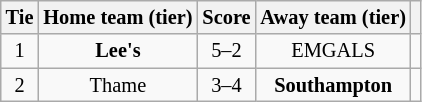<table class="wikitable" style="text-align:center; font-size:85%">
<tr>
<th>Tie</th>
<th>Home team (tier)</th>
<th>Score</th>
<th>Away team (tier)</th>
<th></th>
</tr>
<tr>
<td align="center">1</td>
<td><strong>Lee's</strong></td>
<td align="center">5–2</td>
<td>EMGALS</td>
<td></td>
</tr>
<tr>
<td align="center">2</td>
<td>Thame</td>
<td align="center">3–4</td>
<td><strong>Southampton</strong></td>
<td></td>
</tr>
</table>
